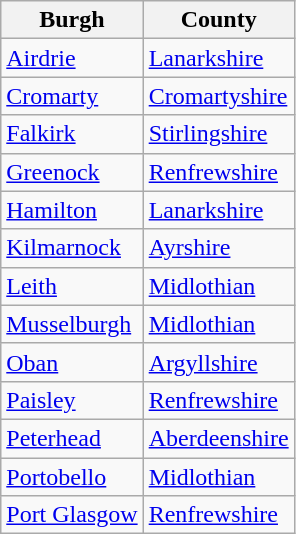<table class="wikitable">
<tr>
<th>Burgh</th>
<th>County</th>
</tr>
<tr>
<td><a href='#'>Airdrie</a></td>
<td><a href='#'>Lanarkshire</a></td>
</tr>
<tr>
<td><a href='#'>Cromarty</a></td>
<td><a href='#'>Cromartyshire</a></td>
</tr>
<tr>
<td><a href='#'>Falkirk</a></td>
<td><a href='#'>Stirlingshire</a></td>
</tr>
<tr>
<td><a href='#'>Greenock</a></td>
<td><a href='#'>Renfrewshire</a></td>
</tr>
<tr>
<td><a href='#'>Hamilton</a></td>
<td><a href='#'>Lanarkshire</a></td>
</tr>
<tr>
<td><a href='#'>Kilmarnock</a></td>
<td><a href='#'>Ayrshire</a></td>
</tr>
<tr>
<td><a href='#'>Leith</a></td>
<td><a href='#'>Midlothian</a></td>
</tr>
<tr>
<td><a href='#'>Musselburgh</a></td>
<td><a href='#'>Midlothian</a></td>
</tr>
<tr>
<td><a href='#'>Oban</a></td>
<td><a href='#'>Argyllshire</a></td>
</tr>
<tr>
<td><a href='#'>Paisley</a></td>
<td><a href='#'>Renfrewshire</a></td>
</tr>
<tr>
<td><a href='#'>Peterhead</a></td>
<td><a href='#'>Aberdeenshire</a></td>
</tr>
<tr>
<td><a href='#'>Portobello</a></td>
<td><a href='#'>Midlothian</a></td>
</tr>
<tr>
<td><a href='#'>Port Glasgow</a></td>
<td><a href='#'>Renfrewshire</a></td>
</tr>
</table>
